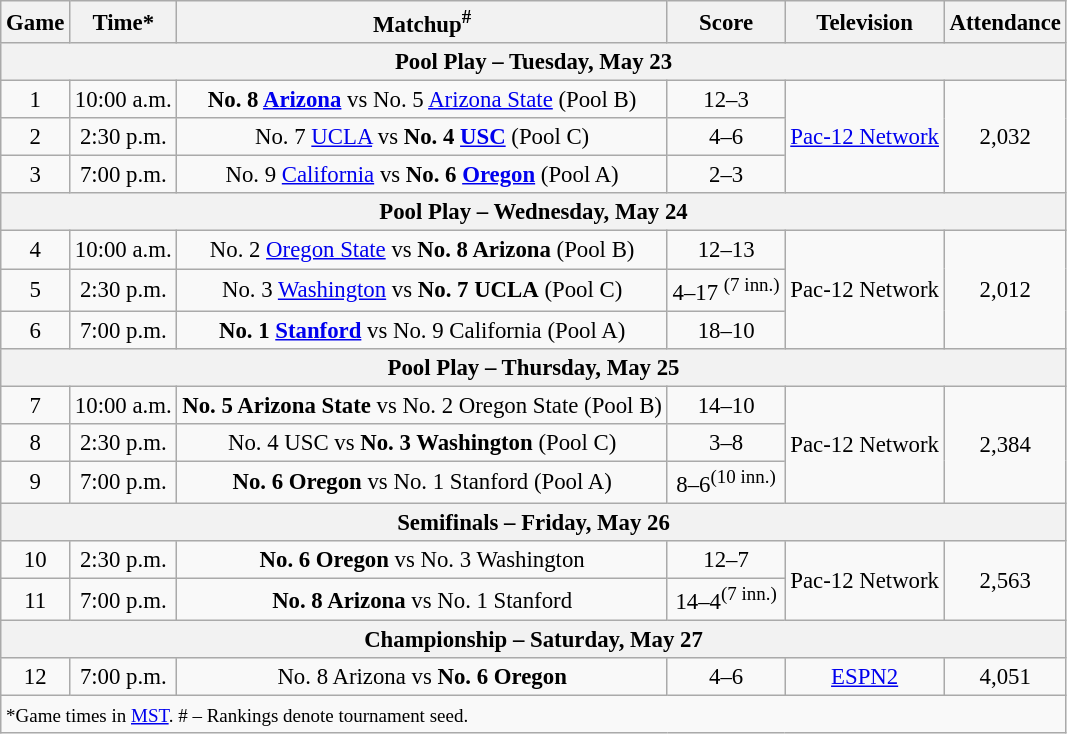<table class="wikitable" style="font-size: 95%">
<tr align="center">
<th>Game</th>
<th>Time*</th>
<th>Matchup<sup>#</sup></th>
<th>Score</th>
<th>Television</th>
<th>Attendance</th>
</tr>
<tr>
<th colspan=7>Pool Play – Tuesday, May 23</th>
</tr>
<tr>
<td style="text-align:center;">1</td>
<td style="text-align:center;">10:00 a.m.</td>
<td style="text-align:center;"><strong>No. 8 <a href='#'>Arizona</a></strong> vs No. 5 <a href='#'>Arizona State</a> (Pool B)</td>
<td style="text-align:center;">12–3</td>
<td rowspan="3" style="text-align:center;"><a href='#'>Pac-12 Network</a></td>
<td rowspan="3" style="text-align:center;">2,032</td>
</tr>
<tr>
<td style="text-align:center;">2</td>
<td style="text-align:center;">2:30 p.m.</td>
<td style="text-align:center;">No. 7 <a href='#'>UCLA</a> vs <strong>No. 4 <a href='#'>USC</a></strong> (Pool C)</td>
<td style="text-align:center;">4–6</td>
</tr>
<tr>
<td style="text-align:center;">3</td>
<td style="text-align:center;">7:00 p.m.</td>
<td style="text-align:center;">No. 9 <a href='#'>California</a> vs <strong>No. 6 <a href='#'>Oregon</a></strong> (Pool A)</td>
<td style="text-align:center;">2–3</td>
</tr>
<tr>
<th colspan=7>Pool Play – Wednesday, May 24</th>
</tr>
<tr>
<td style="text-align:center;">4</td>
<td style="text-align:center;">10:00 a.m.</td>
<td style="text-align:center;">No. 2 <a href='#'>Oregon State</a> vs <strong>No. 8 Arizona</strong> (Pool B)</td>
<td style="text-align:center;">12–13</td>
<td rowspan="3" style="text-align:center;">Pac-12 Network</td>
<td rowspan="3" style="text-align:center;">2,012</td>
</tr>
<tr>
<td style="text-align:center;">5</td>
<td style="text-align:center;">2:30 p.m.</td>
<td style="text-align:center;">No. 3 <a href='#'>Washington</a> vs <strong>No. 7 UCLA</strong> (Pool C)</td>
<td style="text-align:center;">4–17 <sup>(7 inn.)</sup></td>
</tr>
<tr>
<td style="text-align:center;">6</td>
<td style="text-align:center;">7:00 p.m.</td>
<td style="text-align:center;"><strong>No. 1 <a href='#'>Stanford</a></strong> vs No. 9 California (Pool A)</td>
<td style="text-align:center;">18–10</td>
</tr>
<tr>
<th colspan=7>Pool Play – Thursday, May 25</th>
</tr>
<tr>
<td style="text-align:center;">7</td>
<td style="text-align:center;">10:00 a.m.</td>
<td style="text-align:center;"><strong>No. 5 Arizona State</strong> vs No. 2 Oregon State (Pool B)</td>
<td style="text-align:center;">14–10</td>
<td rowspan="3" style="text-align:center;">Pac-12 Network</td>
<td rowspan="3" style="text-align:center;">2,384</td>
</tr>
<tr>
<td style="text-align:center;">8</td>
<td style="text-align:center;">2:30 p.m.</td>
<td style="text-align:center;">No. 4 USC vs <strong>No. 3 Washington</strong> (Pool C)</td>
<td style="text-align:center;">3–8</td>
</tr>
<tr>
<td style="text-align:center;">9</td>
<td style="text-align:center;">7:00 p.m.</td>
<td style="text-align:center;"><strong>No. 6 Oregon</strong> vs No. 1 Stanford (Pool A)</td>
<td style="text-align:center;">8–6<sup>(10 inn.)</sup></td>
</tr>
<tr>
<th colspan=7>Semifinals – Friday, May 26</th>
</tr>
<tr>
<td style="text-align:center;">10</td>
<td style="text-align:center;">2:30 p.m.</td>
<td style="text-align:center;"><strong>No. 6 Oregon</strong> vs No. 3 Washington</td>
<td style="text-align:center;">12–7</td>
<td rowspan="2" style="text-align:center;">Pac-12 Network</td>
<td rowspan="2" style="text-align:center;">2,563</td>
</tr>
<tr>
<td style="text-align:center;">11</td>
<td style="text-align:center;">7:00 p.m.</td>
<td style="text-align:center;"><strong>No. 8 Arizona</strong> vs No. 1 Stanford</td>
<td style="text-align:center;">14–4<sup>(7 inn.)</sup></td>
</tr>
<tr>
<th colspan=7>Championship – Saturday, May 27</th>
</tr>
<tr>
<td style="text-align:center;">12</td>
<td style="text-align:center;">7:00 p.m.</td>
<td style="text-align:center;">No. 8 Arizona vs <strong>No. 6 Oregon</strong></td>
<td style="text-align:center;">4–6</td>
<td style="text-align:center;"><a href='#'>ESPN2</a></td>
<td style="text-align:center;">4,051</td>
</tr>
<tr>
<td colspan=7><small>*Game times in <a href='#'>MST</a>. # – Rankings denote tournament seed.</small></td>
</tr>
</table>
